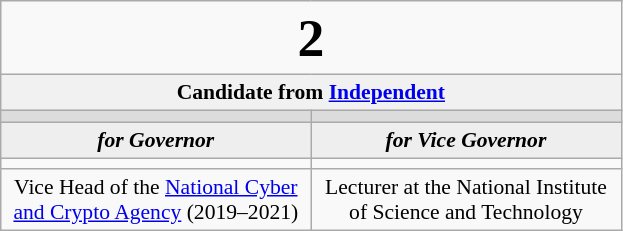<table class="wikitable" style="font-size:90%; text-align:center;">
<tr>
<td colspan=2><big><big><big><big><big><strong>2</strong></big></big></big></big></big></td>
</tr>
<tr>
<td colspan=2 style="background:#f1f1f1;"><strong>Candidate from <a href='#'>Independent</a></strong></td>
</tr>
<tr>
<th style="font-size:135%; background:#DCDCDC;"><strong><a href='#'></a></strong></th>
<th style="font-size:135%; background:#DCDCDC;"><strong><a href='#'></a></strong></th>
</tr>
<tr style="color:#000; background:#EEEEEE;">
<td style="width:3em; width:200px;"><strong><em>for Governor</em></strong></td>
<td style="width:3em; width:200px;"><strong><em>for Vice Governor</em></strong></td>
</tr>
<tr>
<td></td>
<td></td>
</tr>
<tr>
<td>Vice Head of the <a href='#'>National Cyber and Crypto Agency</a> (2019–2021)</td>
<td>Lecturer at the National Institute of Science and Technology</td>
</tr>
</table>
